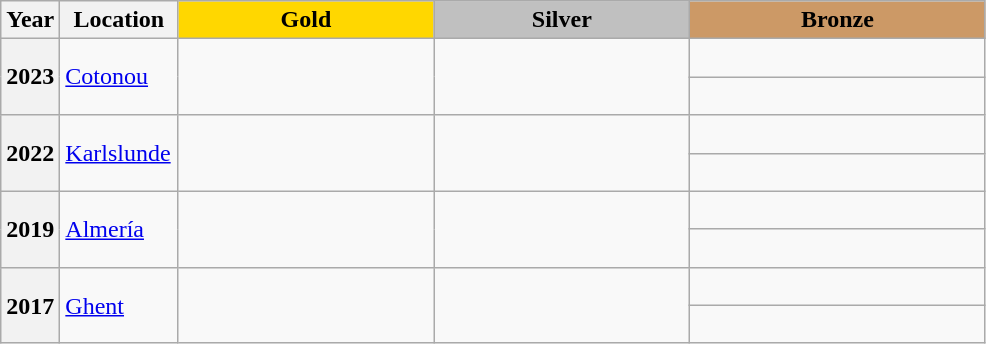<table class="wikitable"  style="font-size:100%;" border=1 cellpadding=2 cellspacing=0>
<tr>
<th width=6% align="center" colspan=1>Year</th>
<th width=12% align="center" colspan=1>Location</th>
<td width=26% align="center"  bgcolor="gold"><strong>Gold</strong> </td>
<td width=26% align="center"  bgcolor="silver"><strong>Silver</strong> </td>
<td width=32% align="center"  bgcolor="#CC9966"><strong>Bronze</strong> </td>
</tr>
<tr>
<th rowspan="2">2023</th>
<td rowspan="2"> <a href='#'>Cotonou</a></td>
<td rowspan="2"><br></td>
<td rowspan="2"><br></td>
<td><br></td>
</tr>
<tr>
<td><br></td>
</tr>
<tr>
<th rowspan="2">2022</th>
<td rowspan="2"> <a href='#'>Karlslunde</a></td>
<td rowspan="2"><br></td>
<td rowspan="2"><br></td>
<td><br></td>
</tr>
<tr>
<td><br></td>
</tr>
<tr>
<th rowspan="2">2019</th>
<td rowspan="2"> <a href='#'>Almería</a></td>
<td rowspan="2"><br></td>
<td rowspan="2"><br></td>
<td><br></td>
</tr>
<tr>
<td><br></td>
</tr>
<tr>
<th rowspan=2>2017</th>
<td rowspan=2> <a href='#'>Ghent</a></td>
<td rowspan=2><br></td>
<td rowspan=2><br></td>
<td><br></td>
</tr>
<tr>
<td><br></td>
</tr>
</table>
